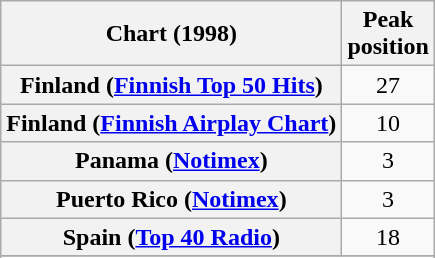<table class="wikitable sortable plainrowheaders" style="text-align:center">
<tr>
<th>Chart (1998)</th>
<th>Peak<br>position</th>
</tr>
<tr>
<th scope="row">Finland (<a href='#'>Finnish Top 50 Hits</a>)</th>
<td>27</td>
</tr>
<tr>
<th scope="row">Finland (<a href='#'>Finnish Airplay Chart</a>)</th>
<td>10</td>
</tr>
<tr>
<th scope="row">Panama (<a href='#'>Notimex</a>)</th>
<td>3</td>
</tr>
<tr>
<th scope="row">Puerto Rico (<a href='#'>Notimex</a>)</th>
<td>3</td>
</tr>
<tr>
<th scope="row">Spain (<a href='#'>Top 40 Radio</a>)</th>
<td>18</td>
</tr>
<tr>
</tr>
<tr>
</tr>
<tr>
</tr>
</table>
